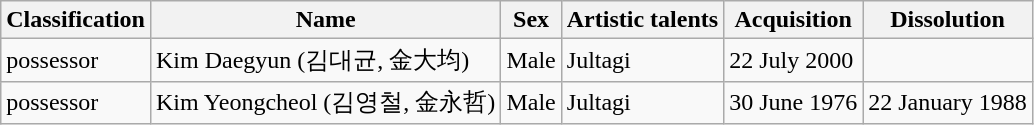<table class="wikitable">
<tr>
<th>Classification</th>
<th>Name</th>
<th>Sex</th>
<th>Artistic talents</th>
<th>Acquisition</th>
<th>Dissolution</th>
</tr>
<tr>
<td>possessor</td>
<td>Kim Daegyun (김대균, 金大均)</td>
<td>Male</td>
<td>Jultagi</td>
<td>22 July 2000</td>
<td></td>
</tr>
<tr>
<td>possessor</td>
<td>Kim Yeongcheol (김영철, 金永哲)</td>
<td>Male</td>
<td>Jultagi</td>
<td>30 June 1976</td>
<td>22 January 1988</td>
</tr>
</table>
